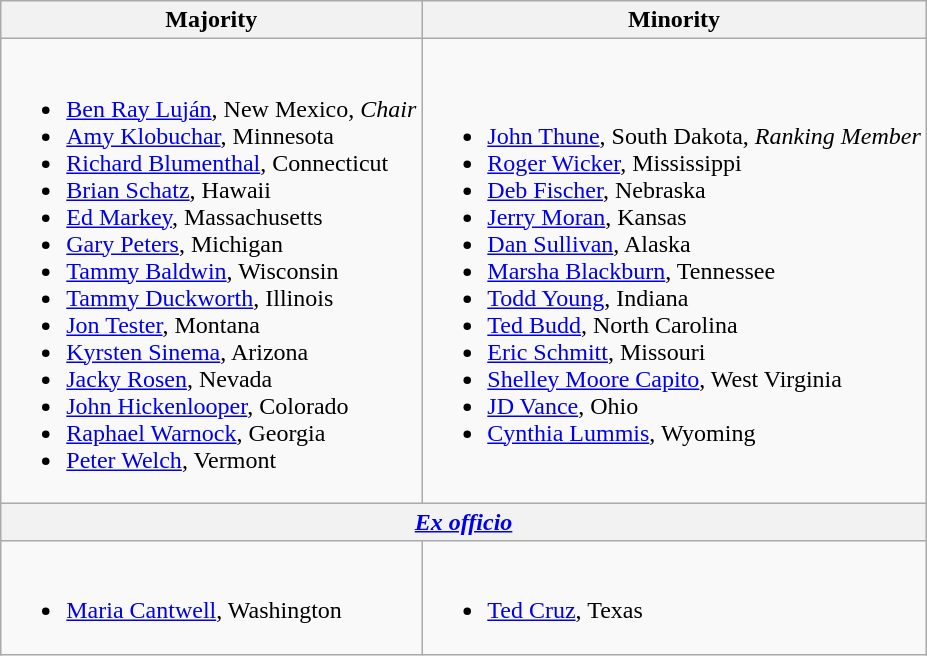<table class=wikitable>
<tr>
<th>Majority</th>
<th>Minority</th>
</tr>
<tr>
<td><br><ul><li><a href='#'>Ben Ray Luján</a>, New Mexico, <em>Chair</em></li><li><a href='#'>Amy Klobuchar</a>, Minnesota</li><li><a href='#'>Richard Blumenthal</a>, Connecticut</li><li><a href='#'>Brian Schatz</a>, Hawaii</li><li><a href='#'>Ed Markey</a>, Massachusetts</li><li><a href='#'>Gary Peters</a>, Michigan</li><li><a href='#'>Tammy Baldwin</a>, Wisconsin</li><li><a href='#'>Tammy Duckworth</a>, Illinois</li><li><a href='#'>Jon Tester</a>, Montana</li><li><span><a href='#'>Kyrsten Sinema</a>, Arizona</span></li><li><a href='#'>Jacky Rosen</a>, Nevada</li><li><a href='#'>John Hickenlooper</a>, Colorado</li><li><a href='#'>Raphael Warnock</a>, Georgia</li><li><a href='#'>Peter Welch</a>, Vermont</li></ul></td>
<td><br><ul><li><a href='#'>John Thune</a>, South Dakota, <em>Ranking Member</em></li><li><a href='#'>Roger Wicker</a>, Mississippi</li><li><a href='#'>Deb Fischer</a>, Nebraska</li><li><a href='#'>Jerry Moran</a>, Kansas</li><li><a href='#'>Dan Sullivan</a>, Alaska</li><li><a href='#'>Marsha Blackburn</a>, Tennessee</li><li><a href='#'>Todd Young</a>, Indiana</li><li><a href='#'>Ted Budd</a>, North Carolina</li><li><a href='#'>Eric Schmitt</a>, Missouri</li><li><a href='#'>Shelley Moore Capito</a>, West Virginia</li><li><a href='#'>JD Vance</a>, Ohio</li><li><a href='#'>Cynthia Lummis</a>, Wyoming</li></ul></td>
</tr>
<tr>
<th colspan=2><em><a href='#'>Ex officio</a></em></th>
</tr>
<tr>
<td><br><ul><li><a href='#'>Maria Cantwell</a>, Washington</li></ul></td>
<td><br><ul><li><a href='#'>Ted Cruz</a>, Texas</li></ul></td>
</tr>
</table>
